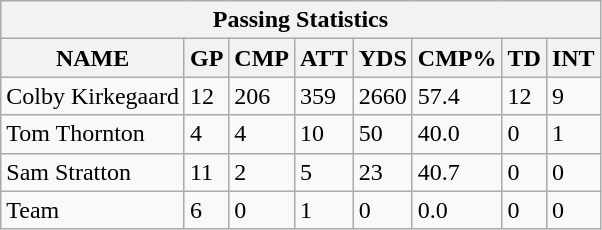<table class="wikitable sortable collapsible collapsed">
<tr>
<th colspan="10">Passing Statistics</th>
</tr>
<tr>
<th>NAME</th>
<th>GP</th>
<th>CMP</th>
<th>ATT</th>
<th>YDS</th>
<th>CMP%</th>
<th>TD</th>
<th>INT</th>
</tr>
<tr>
<td>Colby Kirkegaard</td>
<td>12</td>
<td>206</td>
<td>359</td>
<td>2660</td>
<td>57.4</td>
<td>12</td>
<td>9</td>
</tr>
<tr>
<td>Tom Thornton</td>
<td>4</td>
<td>4</td>
<td>10</td>
<td>50</td>
<td>40.0</td>
<td>0</td>
<td>1</td>
</tr>
<tr>
<td>Sam Stratton</td>
<td>11</td>
<td>2</td>
<td>5</td>
<td>23</td>
<td>40.7</td>
<td>0</td>
<td>0</td>
</tr>
<tr>
<td>Team</td>
<td>6</td>
<td>0</td>
<td>1</td>
<td>0</td>
<td>0.0</td>
<td>0</td>
<td>0</td>
</tr>
</table>
